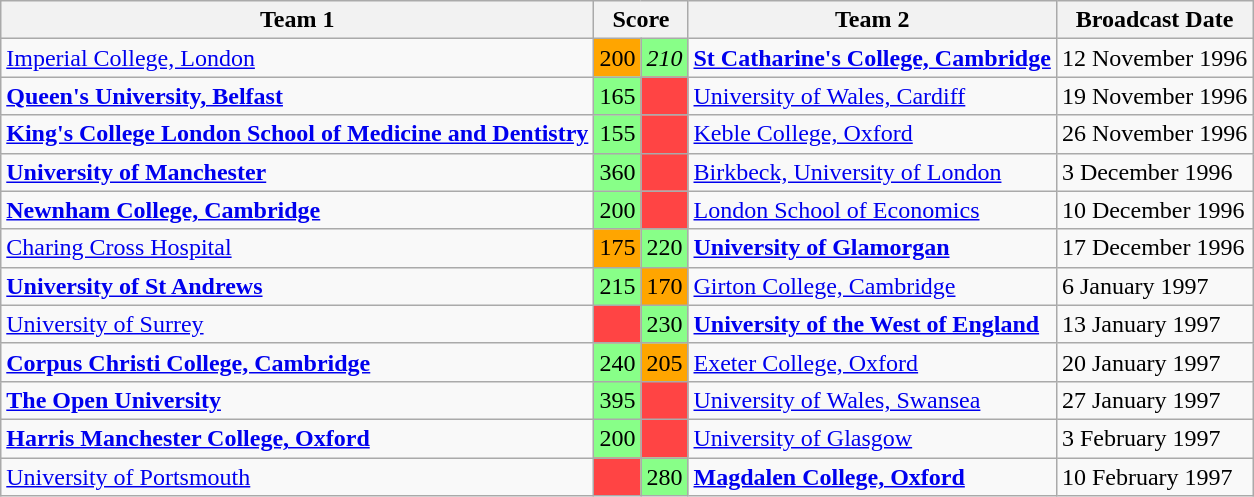<table class="wikitable" border="1">
<tr>
<th>Team 1</th>
<th colspan=2>Score</th>
<th>Team 2</th>
<th>Broadcast Date</th>
</tr>
<tr>
<td><a href='#'>Imperial College, London</a></td>
<td style="background:orange">200</td>
<td style="background:#88ff88"><em>210</em></td>
<td><strong><a href='#'>St Catharine's College, Cambridge</a></strong></td>
<td>12 November 1996</td>
</tr>
<tr>
<td><strong><a href='#'>Queen's University, Belfast</a></strong></td>
<td style="background:#88ff88">165</td>
<td style="background:#ff4444"></td>
<td><a href='#'>University of Wales, Cardiff</a></td>
<td>19 November 1996</td>
</tr>
<tr>
<td><strong><a href='#'>King's College London School of Medicine and Dentistry</a></strong></td>
<td style="background:#88ff88">155</td>
<td style="background:#ff4444"></td>
<td><a href='#'>Keble College, Oxford</a></td>
<td>26 November 1996</td>
</tr>
<tr>
<td><strong><a href='#'>University of Manchester</a></strong></td>
<td style="background:#88ff88">360</td>
<td style="background:#ff4444"></td>
<td><a href='#'>Birkbeck, University of London</a></td>
<td>3 December 1996</td>
</tr>
<tr>
<td><strong><a href='#'>Newnham College, Cambridge</a></strong></td>
<td style="background:#88ff88">200</td>
<td style="background:#ff4444"></td>
<td><a href='#'>London School of Economics</a></td>
<td>10 December 1996</td>
</tr>
<tr>
<td><a href='#'>Charing Cross Hospital</a></td>
<td style="background:orange">175</td>
<td style="background:#88ff88">220</td>
<td><strong><a href='#'>University of Glamorgan</a></strong></td>
<td>17 December 1996</td>
</tr>
<tr>
<td><strong><a href='#'>University of St Andrews</a></strong></td>
<td style="background:#88ff88">215</td>
<td style="background:orange">170</td>
<td><a href='#'>Girton College, Cambridge</a></td>
<td>6 January 1997</td>
</tr>
<tr>
<td><a href='#'>University of Surrey</a></td>
<td style="background:#ff4444"></td>
<td style="background:#88ff88">230</td>
<td><strong><a href='#'>University of the West of England</a></strong></td>
<td>13 January 1997</td>
</tr>
<tr>
<td><strong><a href='#'>Corpus Christi College, Cambridge</a></strong></td>
<td style="background:#88ff88">240</td>
<td style="background:orange">205</td>
<td><a href='#'>Exeter College, Oxford</a></td>
<td>20 January 1997</td>
</tr>
<tr>
<td><strong><a href='#'>The Open University</a></strong></td>
<td style="background:#88ff88">395</td>
<td style="background:#ff4444"></td>
<td><a href='#'>University of Wales, Swansea</a></td>
<td>27 January 1997</td>
</tr>
<tr>
<td><strong><a href='#'>Harris Manchester College, Oxford</a></strong></td>
<td style="background:#88ff88">200</td>
<td style="background:#ff4444"></td>
<td><a href='#'>University of Glasgow</a></td>
<td>3 February 1997</td>
</tr>
<tr>
<td><a href='#'>University of Portsmouth</a></td>
<td style="background:#ff4444"></td>
<td style="background:#88ff88">280</td>
<td><strong><a href='#'>Magdalen College, Oxford</a></strong></td>
<td>10 February 1997</td>
</tr>
</table>
